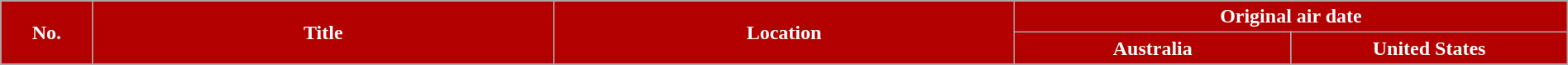<table class="wikitable plainrowheaders" style="width:100%;">
<tr>
<th scope="col" style="background:#B30000; color:#fff; width:5%;" rowspan="2">No.</th>
<th scope="col" style="background:#B30000; color:#fff; width:25%;" rowspan="2">Title</th>
<th scope="col" style="background:#B30000; color:#fff; width:25%;" rowspan="2">Location</th>
<th scope="col" style="background:#B30000; color:#fff;" colspan="2">Original air date</th>
</tr>
<tr>
<th scope="col" style="background:#B30000; color:#fff; width:15%;">Australia</th>
<th scope="col" style="background:#B30000; color:#fff; width:15%;">United States<br>













</th>
</tr>
</table>
